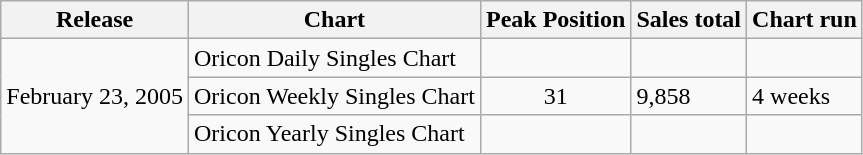<table class="wikitable">
<tr>
<th>Release</th>
<th>Chart</th>
<th>Peak Position</th>
<th>Sales total</th>
<th>Chart run</th>
</tr>
<tr>
<td rowspan="3">February 23, 2005</td>
<td>Oricon Daily Singles Chart</td>
<td></td>
<td></td>
<td></td>
</tr>
<tr>
<td>Oricon Weekly Singles Chart</td>
<td align="center">31</td>
<td>9,858</td>
<td>4 weeks</td>
</tr>
<tr>
<td>Oricon Yearly Singles Chart</td>
<td align="center"></td>
<td></td>
<td></td>
</tr>
</table>
